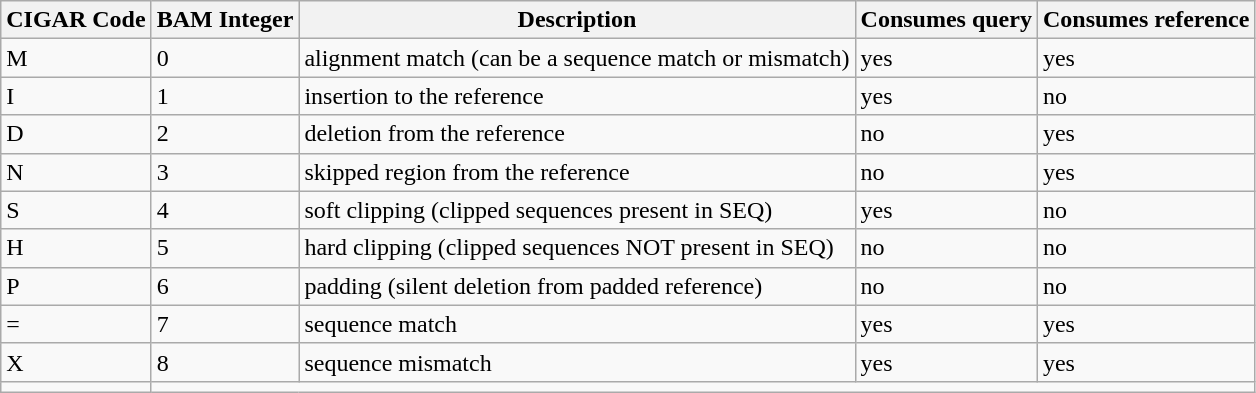<table class="wikitable">
<tr>
<th>CIGAR Code</th>
<th>BAM Integer</th>
<th>Description</th>
<th>Consumes query</th>
<th>Consumes reference</th>
</tr>
<tr>
<td>M</td>
<td>0</td>
<td>alignment match (can be a sequence match or mismatch)</td>
<td>yes</td>
<td>yes</td>
</tr>
<tr>
<td>I</td>
<td>1</td>
<td>insertion to the reference</td>
<td>yes</td>
<td>no</td>
</tr>
<tr>
<td>D</td>
<td>2</td>
<td>deletion from the reference</td>
<td>no</td>
<td>yes</td>
</tr>
<tr>
<td>N</td>
<td>3</td>
<td>skipped region from the reference</td>
<td>no</td>
<td>yes</td>
</tr>
<tr>
<td>S</td>
<td>4</td>
<td>soft clipping (clipped sequences present in SEQ)</td>
<td>yes</td>
<td>no</td>
</tr>
<tr>
<td>H</td>
<td>5</td>
<td>hard clipping (clipped sequences NOT present in SEQ)</td>
<td>no</td>
<td>no</td>
</tr>
<tr>
<td>P</td>
<td>6</td>
<td>padding (silent deletion from padded reference)</td>
<td>no</td>
<td>no</td>
</tr>
<tr>
<td>=</td>
<td>7</td>
<td>sequence match</td>
<td>yes</td>
<td>yes</td>
</tr>
<tr>
<td>X</td>
<td>8</td>
<td>sequence mismatch</td>
<td>yes</td>
<td>yes</td>
</tr>
<tr>
<td></td>
</tr>
</table>
